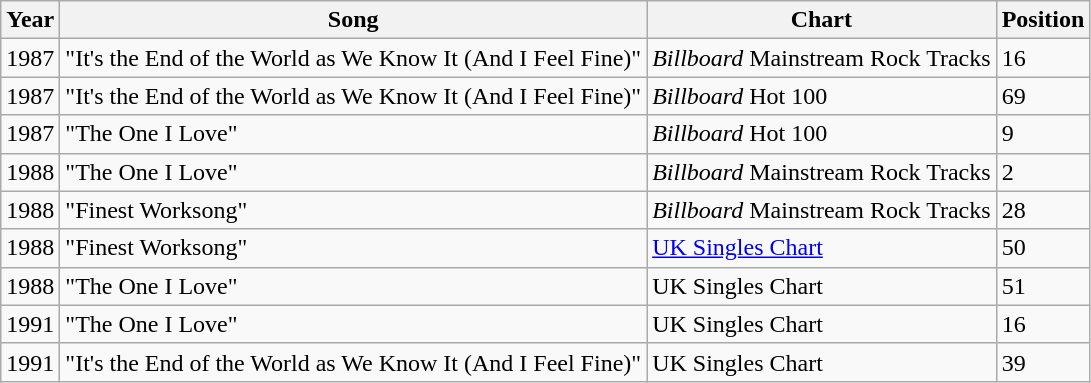<table class="wikitable">
<tr>
<th align="left">Year</th>
<th align="left">Song</th>
<th align="left">Chart</th>
<th align="left">Position</th>
</tr>
<tr>
<td align="left">1987</td>
<td align="left">"It's the End of the World as We Know It (And I Feel Fine)"</td>
<td align="left"><em>Billboard</em> Mainstream Rock Tracks</td>
<td align="left">16</td>
</tr>
<tr>
<td align="left">1987</td>
<td align="left">"It's the End of the World as We Know It (And I Feel Fine)"</td>
<td align="left"><em>Billboard</em> Hot 100</td>
<td align="left">69</td>
</tr>
<tr>
<td align="left">1987</td>
<td align="left">"The One I Love"</td>
<td align="left"><em>Billboard</em> Hot 100</td>
<td align="left">9</td>
</tr>
<tr>
<td align="left">1988</td>
<td align="left">"The One I Love"</td>
<td align="left"><em>Billboard</em> Mainstream Rock Tracks</td>
<td align="left">2</td>
</tr>
<tr>
<td align="left">1988</td>
<td align="left">"Finest Worksong"</td>
<td align="left"><em>Billboard</em> Mainstream Rock Tracks</td>
<td align="left">28</td>
</tr>
<tr>
<td align="left">1988</td>
<td align="left">"Finest Worksong"</td>
<td align="left"><a href='#'>UK Singles Chart</a></td>
<td align="left">50</td>
</tr>
<tr>
<td align="left">1988</td>
<td align="left">"The One I Love"</td>
<td align="left">UK Singles Chart</td>
<td align="left">51</td>
</tr>
<tr>
<td align="left">1991</td>
<td align="left">"The One I Love"</td>
<td align="left">UK Singles Chart</td>
<td align="left">16</td>
</tr>
<tr>
<td align="left">1991</td>
<td align="left">"It's the End of the World as We Know It (And I Feel Fine)"</td>
<td align="left">UK Singles Chart</td>
<td align="left">39</td>
</tr>
</table>
